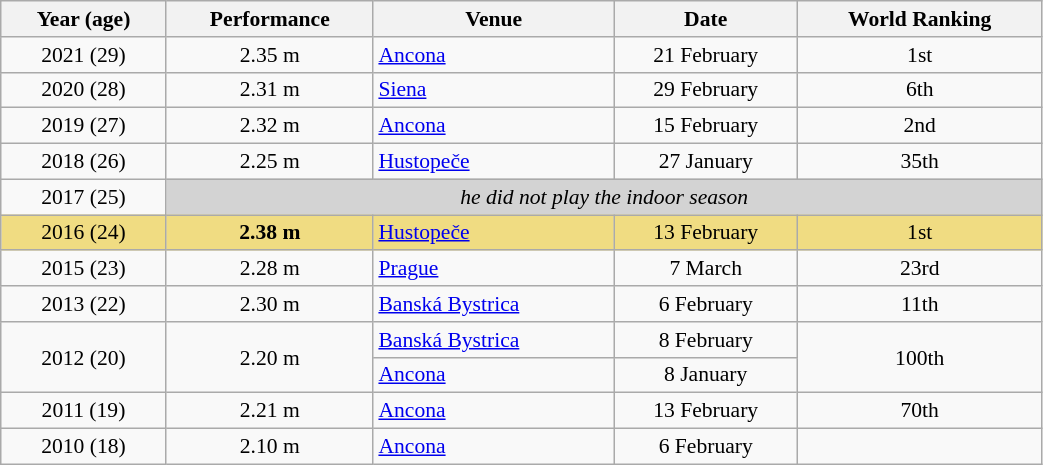<table class="wikitable" width=55% style="font-size:90%; text-align:center;">
<tr>
<th>Year (age)</th>
<th>Performance</th>
<th>Venue</th>
<th>Date</th>
<th>World Ranking</th>
</tr>
<tr>
<td>2021 (29)</td>
<td>2.35 m</td>
<td align=left> <a href='#'>Ancona</a></td>
<td>21 February</td>
<td>1st</td>
</tr>
<tr>
<td>2020 (28)</td>
<td>2.31 m</td>
<td align=left> <a href='#'>Siena</a></td>
<td>29 February</td>
<td>6th</td>
</tr>
<tr>
<td>2019 (27)</td>
<td>2.32 m</td>
<td align=left> <a href='#'>Ancona</a></td>
<td>15 February</td>
<td>2nd</td>
</tr>
<tr>
<td>2018 (26)</td>
<td>2.25 m</td>
<td align=left> <a href='#'>Hustopeče</a></td>
<td>27 January</td>
<td>35th</td>
</tr>
<tr>
<td>2017 (25)</td>
<td colspan=4 bgcolor=lightgrey align=center><em>he did not play the indoor season</em></td>
</tr>
<tr bgcolor=#F0DC82>
<td>2016 (24)</td>
<td><strong>2.38 m</strong></td>
<td align=left> <a href='#'>Hustopeče</a></td>
<td>13 February</td>
<td>1st</td>
</tr>
<tr>
<td>2015 (23)</td>
<td>2.28 m</td>
<td align=left> <a href='#'>Prague</a></td>
<td>7 March</td>
<td>23rd</td>
</tr>
<tr>
<td>2013 (22)</td>
<td>2.30 m</td>
<td align=left> <a href='#'>Banská Bystrica</a></td>
<td>6 February</td>
<td>11th</td>
</tr>
<tr>
<td rowspan=2>2012 (20)</td>
<td rowspan=2>2.20 m</td>
<td align=left> <a href='#'>Banská Bystrica</a></td>
<td>8 February</td>
<td rowspan=2>100th</td>
</tr>
<tr>
<td align=left> <a href='#'>Ancona</a></td>
<td>8 January</td>
</tr>
<tr>
<td>2011 (19)</td>
<td>2.21 m</td>
<td align=left> <a href='#'>Ancona</a></td>
<td>13 February</td>
<td>70th</td>
</tr>
<tr>
<td>2010 (18)</td>
<td>2.10 m</td>
<td align=left> <a href='#'>Ancona</a></td>
<td>6 February</td>
<td></td>
</tr>
</table>
